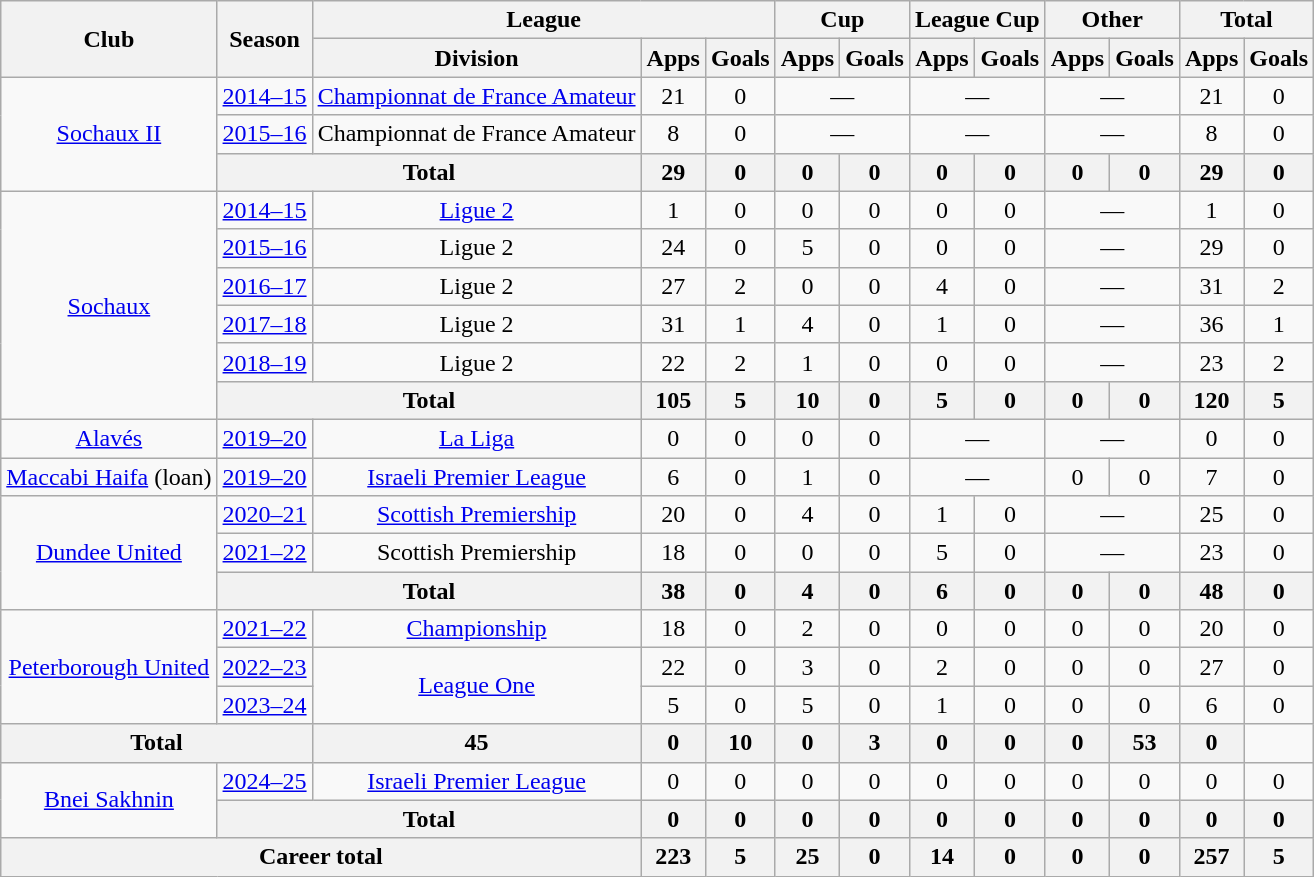<table class="wikitable" style="text-align:center">
<tr>
<th rowspan="2">Club</th>
<th rowspan="2">Season</th>
<th colspan="3">League</th>
<th colspan="2">Cup</th>
<th colspan="2">League Cup</th>
<th colspan="2">Other</th>
<th colspan="2">Total</th>
</tr>
<tr>
<th>Division</th>
<th>Apps</th>
<th>Goals</th>
<th>Apps</th>
<th>Goals</th>
<th>Apps</th>
<th>Goals</th>
<th>Apps</th>
<th>Goals</th>
<th>Apps</th>
<th>Goals</th>
</tr>
<tr>
<td rowspan=3><a href='#'>Sochaux II</a></td>
<td><a href='#'>2014–15</a></td>
<td><a href='#'>Championnat de France Amateur</a></td>
<td>21</td>
<td>0</td>
<td colspan=2>—</td>
<td colspan=2>—</td>
<td colspan=2>—</td>
<td>21</td>
<td>0</td>
</tr>
<tr>
<td><a href='#'>2015–16</a></td>
<td>Championnat de France Amateur</td>
<td>8</td>
<td>0</td>
<td colspan=2>—</td>
<td colspan=2>—</td>
<td colspan=2>—</td>
<td>8</td>
<td>0</td>
</tr>
<tr>
<th colspan=2>Total</th>
<th>29</th>
<th>0</th>
<th>0</th>
<th>0</th>
<th>0</th>
<th>0</th>
<th>0</th>
<th>0</th>
<th>29</th>
<th>0</th>
</tr>
<tr>
<td rowspan=6><a href='#'>Sochaux</a></td>
<td><a href='#'>2014–15</a></td>
<td><a href='#'>Ligue 2</a></td>
<td>1</td>
<td>0</td>
<td>0</td>
<td>0</td>
<td>0</td>
<td>0</td>
<td colspan=2>—</td>
<td>1</td>
<td>0</td>
</tr>
<tr>
<td><a href='#'>2015–16</a></td>
<td>Ligue 2</td>
<td>24</td>
<td>0</td>
<td>5</td>
<td>0</td>
<td>0</td>
<td>0</td>
<td colspan=2>—</td>
<td>29</td>
<td>0</td>
</tr>
<tr>
<td><a href='#'>2016–17</a></td>
<td>Ligue 2</td>
<td>27</td>
<td>2</td>
<td>0</td>
<td>0</td>
<td>4</td>
<td>0</td>
<td colspan=2>—</td>
<td>31</td>
<td>2</td>
</tr>
<tr>
<td><a href='#'>2017–18</a></td>
<td>Ligue 2</td>
<td>31</td>
<td>1</td>
<td>4</td>
<td>0</td>
<td>1</td>
<td>0</td>
<td colspan=2>—</td>
<td>36</td>
<td>1</td>
</tr>
<tr>
<td><a href='#'>2018–19</a></td>
<td>Ligue 2</td>
<td>22</td>
<td>2</td>
<td>1</td>
<td>0</td>
<td>0</td>
<td>0</td>
<td colspan=2>—</td>
<td>23</td>
<td>2</td>
</tr>
<tr>
<th colspan=2>Total</th>
<th>105</th>
<th>5</th>
<th>10</th>
<th>0</th>
<th>5</th>
<th>0</th>
<th>0</th>
<th>0</th>
<th>120</th>
<th>5</th>
</tr>
<tr>
<td><a href='#'>Alavés</a></td>
<td><a href='#'>2019–20</a></td>
<td><a href='#'>La Liga</a></td>
<td>0</td>
<td>0</td>
<td>0</td>
<td>0</td>
<td colspan=2>—</td>
<td colspan=2>—</td>
<td>0</td>
<td>0</td>
</tr>
<tr>
<td><a href='#'>Maccabi Haifa</a> (loan)</td>
<td><a href='#'>2019–20</a></td>
<td><a href='#'>Israeli Premier League</a></td>
<td>6</td>
<td>0</td>
<td>1</td>
<td>0</td>
<td colspan=2>—</td>
<td>0</td>
<td>0</td>
<td>7</td>
<td>0</td>
</tr>
<tr>
<td rowspan=3><a href='#'>Dundee United</a></td>
<td><a href='#'>2020–21</a></td>
<td><a href='#'>Scottish Premiership</a></td>
<td>20</td>
<td>0</td>
<td>4</td>
<td>0</td>
<td>1</td>
<td>0</td>
<td colspan="2">—</td>
<td>25</td>
<td>0</td>
</tr>
<tr>
<td><a href='#'>2021–22</a></td>
<td>Scottish Premiership</td>
<td>18</td>
<td>0</td>
<td>0</td>
<td>0</td>
<td>5</td>
<td>0</td>
<td colspan=2>—</td>
<td>23</td>
<td>0</td>
</tr>
<tr>
<th colspan=2>Total</th>
<th>38</th>
<th>0</th>
<th>4</th>
<th>0</th>
<th>6</th>
<th>0</th>
<th>0</th>
<th>0</th>
<th>48</th>
<th>0</th>
</tr>
<tr>
<td rowspan=3><a href='#'>Peterborough United</a></td>
<td><a href='#'>2021–22</a></td>
<td><a href='#'>Championship</a></td>
<td>18</td>
<td>0</td>
<td>2</td>
<td>0</td>
<td>0</td>
<td>0</td>
<td>0</td>
<td>0</td>
<td>20</td>
<td>0</td>
</tr>
<tr>
<td><a href='#'>2022–23</a></td>
<td rowspan="2"><a href='#'>League One</a></td>
<td>22</td>
<td>0</td>
<td>3</td>
<td>0</td>
<td>2</td>
<td>0</td>
<td>0</td>
<td>0</td>
<td>27</td>
<td>0</td>
</tr>
<tr>
<td><a href='#'>2023–24</a></td>
<td>5</td>
<td>0</td>
<td>5</td>
<td>0</td>
<td>1</td>
<td>0</td>
<td>0</td>
<td>0</td>
<td>6</td>
<td>0</td>
</tr>
<tr>
<th colspan=2>Total</th>
<th>45</th>
<th>0</th>
<th>10</th>
<th>0</th>
<th>3</th>
<th>0</th>
<th>0</th>
<th>0</th>
<th>53</th>
<th>0</th>
</tr>
<tr>
<td rowspan=2><a href='#'>Bnei Sakhnin</a></td>
<td><a href='#'>2024–25</a></td>
<td><a href='#'>Israeli Premier League</a></td>
<td>0</td>
<td>0</td>
<td>0</td>
<td>0</td>
<td>0</td>
<td>0</td>
<td>0</td>
<td>0</td>
<td>0</td>
<td>0</td>
</tr>
<tr>
<th colspan=2>Total</th>
<th>0</th>
<th>0</th>
<th>0</th>
<th>0</th>
<th>0</th>
<th>0</th>
<th>0</th>
<th>0</th>
<th>0</th>
<th>0</th>
</tr>
<tr>
<th colspan="3">Career total</th>
<th>223</th>
<th>5</th>
<th>25</th>
<th>0</th>
<th>14</th>
<th>0</th>
<th>0</th>
<th>0</th>
<th>257</th>
<th>5</th>
</tr>
</table>
